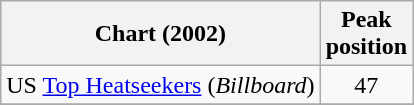<table class="wikitable plainrowheaders" style="text-align:center">
<tr>
<th scope="col">Chart (2002)</th>
<th scope="col">Peak<br>position</th>
</tr>
<tr>
<td>US <a href='#'>Top Heatseekers</a> (<em>Billboard</em>)</td>
<td>47</td>
</tr>
<tr>
</tr>
</table>
